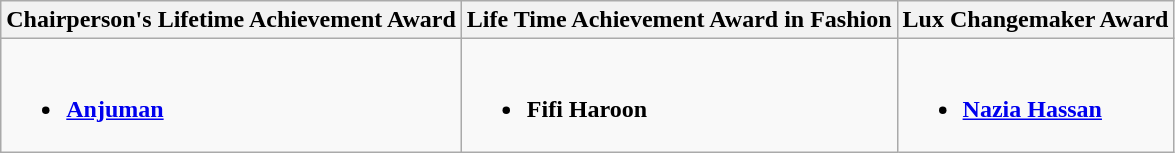<table class=wikitable style="width=100%">
<tr>
<th style="width=33.3%">Chairperson's Lifetime Achievement Award</th>
<th style="width=33.3%">Life Time Achievement Award in Fashion</th>
<th style="width=33.3%">Lux Changemaker Award</th>
</tr>
<tr>
<td valign="top"><br><ul><li><strong><a href='#'>Anjuman</a></strong></li></ul></td>
<td valign="top"><br><ul><li><strong>Fifi Haroon</strong></li></ul></td>
<td valign="top"><br><ul><li><strong><a href='#'>Nazia Hassan</a></strong></li></ul></td>
</tr>
</table>
